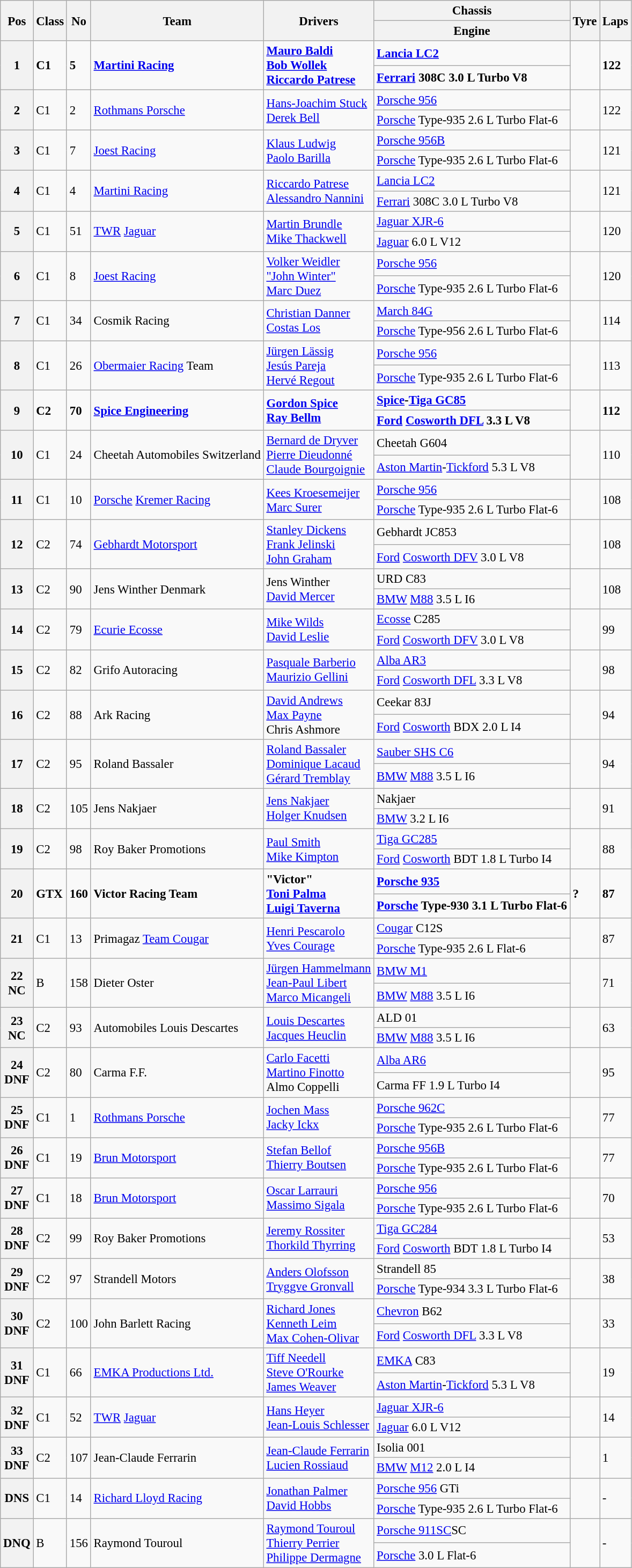<table class="wikitable" style="font-size: 95%;">
<tr>
<th rowspan=2>Pos</th>
<th rowspan=2>Class</th>
<th rowspan=2>No</th>
<th rowspan=2>Team</th>
<th rowspan=2>Drivers</th>
<th>Chassis</th>
<th rowspan=2>Tyre</th>
<th rowspan=2>Laps</th>
</tr>
<tr>
<th>Engine</th>
</tr>
<tr style="font-weight:bold">
<th rowspan=2>1</th>
<td rowspan=2>C1</td>
<td rowspan=2>5</td>
<td rowspan=2> <a href='#'>Martini Racing</a></td>
<td rowspan=2> <a href='#'>Mauro Baldi</a><br> <a href='#'>Bob Wollek</a><br> <a href='#'>Riccardo Patrese</a></td>
<td><a href='#'>Lancia LC2</a></td>
<td rowspan=2></td>
<td rowspan=2>122</td>
</tr>
<tr style="font-weight:bold">
<td><a href='#'>Ferrari</a> 308C 3.0 L Turbo V8</td>
</tr>
<tr>
<th rowspan=2>2</th>
<td rowspan=2>C1</td>
<td rowspan=2>2</td>
<td rowspan=2> <a href='#'>Rothmans Porsche</a></td>
<td rowspan=2> <a href='#'>Hans-Joachim Stuck</a><br> <a href='#'>Derek Bell</a></td>
<td><a href='#'>Porsche 956</a></td>
<td rowspan=2></td>
<td rowspan=2>122</td>
</tr>
<tr>
<td><a href='#'>Porsche</a> Type-935 2.6 L Turbo Flat-6</td>
</tr>
<tr>
<th rowspan=2>3</th>
<td rowspan=2>C1</td>
<td rowspan=2>7</td>
<td rowspan=2> <a href='#'>Joest Racing</a></td>
<td rowspan=2> <a href='#'>Klaus Ludwig</a><br> <a href='#'>Paolo Barilla</a></td>
<td><a href='#'>Porsche 956B</a></td>
<td rowspan=2></td>
<td rowspan=2>121</td>
</tr>
<tr>
<td><a href='#'>Porsche</a> Type-935 2.6 L Turbo Flat-6</td>
</tr>
<tr>
<th rowspan=2>4</th>
<td rowspan=2>C1</td>
<td rowspan=2>4</td>
<td rowspan=2> <a href='#'>Martini Racing</a></td>
<td rowspan=2> <a href='#'>Riccardo Patrese</a><br> <a href='#'>Alessandro Nannini</a></td>
<td><a href='#'>Lancia LC2</a></td>
<td rowspan=2></td>
<td rowspan=2>121</td>
</tr>
<tr>
<td><a href='#'>Ferrari</a> 308C 3.0 L Turbo V8</td>
</tr>
<tr>
<th rowspan=2>5</th>
<td rowspan=2>C1</td>
<td rowspan=2>51</td>
<td rowspan=2> <a href='#'>TWR</a> <a href='#'>Jaguar</a></td>
<td rowspan=2> <a href='#'>Martin Brundle</a><br> <a href='#'>Mike Thackwell</a></td>
<td><a href='#'>Jaguar XJR-6</a></td>
<td rowspan=2></td>
<td rowspan=2>120</td>
</tr>
<tr>
<td><a href='#'>Jaguar</a> 6.0 L V12</td>
</tr>
<tr>
<th rowspan=2>6</th>
<td rowspan=2>C1</td>
<td rowspan=2>8</td>
<td rowspan=2> <a href='#'>Joest Racing</a></td>
<td rowspan=2> <a href='#'>Volker Weidler</a><br> <a href='#'>"John Winter"</a><br> <a href='#'>Marc Duez</a></td>
<td><a href='#'>Porsche 956</a></td>
<td rowspan=2></td>
<td rowspan=2>120</td>
</tr>
<tr>
<td><a href='#'>Porsche</a> Type-935 2.6 L Turbo Flat-6</td>
</tr>
<tr>
<th rowspan=2>7</th>
<td rowspan=2>C1</td>
<td rowspan=2>34</td>
<td rowspan=2> Cosmik Racing</td>
<td rowspan=2> <a href='#'>Christian Danner</a><br> <a href='#'>Costas Los</a></td>
<td><a href='#'>March 84G</a></td>
<td rowspan=2></td>
<td rowspan=2>114</td>
</tr>
<tr>
<td><a href='#'>Porsche</a> Type-956 2.6 L Turbo Flat-6</td>
</tr>
<tr>
<th rowspan=2>8</th>
<td rowspan=2>C1</td>
<td rowspan=2>26</td>
<td rowspan=2> <a href='#'>Obermaier Racing</a> Team</td>
<td rowspan=2> <a href='#'>Jürgen Lässig</a><br> <a href='#'>Jesús Pareja</a><br> <a href='#'>Hervé Regout</a></td>
<td><a href='#'>Porsche 956</a></td>
<td rowspan=2></td>
<td rowspan=2>113</td>
</tr>
<tr>
<td><a href='#'>Porsche</a> Type-935 2.6 L Turbo Flat-6</td>
</tr>
<tr style="font-weight:bold">
<th rowspan=2>9</th>
<td rowspan=2>C2</td>
<td rowspan=2>70</td>
<td rowspan=2> <a href='#'>Spice Engineering</a></td>
<td rowspan=2> <a href='#'>Gordon Spice</a><br> <a href='#'>Ray Bellm</a></td>
<td><a href='#'>Spice</a>-<a href='#'>Tiga GC85</a></td>
<td rowspan=2></td>
<td rowspan=2>112</td>
</tr>
<tr style="font-weight:bold">
<td><a href='#'>Ford</a> <a href='#'>Cosworth DFL</a> 3.3 L V8</td>
</tr>
<tr>
<th rowspan=2>10</th>
<td rowspan=2>C1</td>
<td rowspan=2>24</td>
<td rowspan=2> Cheetah Automobiles Switzerland</td>
<td rowspan=2> <a href='#'>Bernard de Dryver</a><br> <a href='#'>Pierre Dieudonné</a><br> <a href='#'>Claude Bourgoignie</a></td>
<td>Cheetah G604</td>
<td rowspan=2></td>
<td rowspan=2>110</td>
</tr>
<tr>
<td><a href='#'>Aston Martin</a>-<a href='#'>Tickford</a> 5.3 L V8</td>
</tr>
<tr>
<th rowspan=2>11</th>
<td rowspan=2>C1</td>
<td rowspan=2>10</td>
<td rowspan=2> <a href='#'>Porsche</a> <a href='#'>Kremer Racing</a></td>
<td rowspan=2> <a href='#'>Kees Kroesemeijer</a><br> <a href='#'>Marc Surer</a></td>
<td><a href='#'>Porsche 956</a></td>
<td rowspan=2></td>
<td rowspan=2>108</td>
</tr>
<tr>
<td><a href='#'>Porsche</a> Type-935 2.6 L Turbo Flat-6</td>
</tr>
<tr>
<th rowspan=2>12</th>
<td rowspan=2>C2</td>
<td rowspan=2>74</td>
<td rowspan=2> <a href='#'>Gebhardt Motorsport</a></td>
<td rowspan=2> <a href='#'>Stanley Dickens</a><br> <a href='#'>Frank Jelinski</a><br> <a href='#'>John Graham</a></td>
<td>Gebhardt JC853</td>
<td rowspan=2></td>
<td rowspan=2>108</td>
</tr>
<tr>
<td><a href='#'>Ford</a> <a href='#'>Cosworth DFV</a> 3.0 L V8</td>
</tr>
<tr>
<th rowspan=2>13</th>
<td rowspan=2>C2</td>
<td rowspan=2>90</td>
<td rowspan=2> Jens Winther Denmark</td>
<td rowspan=2> Jens Winther<br> <a href='#'>David Mercer</a></td>
<td>URD C83</td>
<td rowspan=2></td>
<td rowspan=2>108</td>
</tr>
<tr>
<td><a href='#'>BMW</a> <a href='#'>M88</a> 3.5 L I6</td>
</tr>
<tr>
<th rowspan=2>14</th>
<td rowspan=2>C2</td>
<td rowspan=2>79</td>
<td rowspan=2> <a href='#'>Ecurie Ecosse</a></td>
<td rowspan=2> <a href='#'>Mike Wilds</a><br> <a href='#'>David Leslie</a></td>
<td><a href='#'>Ecosse</a> C285</td>
<td rowspan=2></td>
<td rowspan=2>99</td>
</tr>
<tr>
<td><a href='#'>Ford</a> <a href='#'>Cosworth DFV</a> 3.0 L V8</td>
</tr>
<tr>
<th rowspan=2>15</th>
<td rowspan=2>C2</td>
<td rowspan=2>82</td>
<td rowspan=2> Grifo Autoracing</td>
<td rowspan=2> <a href='#'>Pasquale Barberio</a><br> <a href='#'>Maurizio Gellini</a></td>
<td><a href='#'>Alba AR3</a></td>
<td rowspan=2></td>
<td rowspan=2>98</td>
</tr>
<tr>
<td><a href='#'>Ford</a> <a href='#'>Cosworth DFL</a> 3.3 L V8</td>
</tr>
<tr>
<th rowspan=2>16</th>
<td rowspan=2>C2</td>
<td rowspan=2>88</td>
<td rowspan=2> Ark Racing</td>
<td rowspan=2> <a href='#'>David Andrews</a><br> <a href='#'>Max Payne</a><br> Chris Ashmore</td>
<td>Ceekar 83J</td>
<td rowspan=2></td>
<td rowspan=2>94</td>
</tr>
<tr>
<td><a href='#'>Ford</a> <a href='#'>Cosworth</a> BDX 2.0 L I4</td>
</tr>
<tr>
<th rowspan=2>17</th>
<td rowspan=2>C2</td>
<td rowspan=2>95</td>
<td rowspan=2> Roland Bassaler</td>
<td rowspan=2> <a href='#'>Roland Bassaler</a><br> <a href='#'>Dominique Lacaud</a><br> <a href='#'>Gérard Tremblay</a></td>
<td><a href='#'>Sauber SHS C6</a></td>
<td rowspan=2></td>
<td rowspan=2>94</td>
</tr>
<tr>
<td><a href='#'>BMW</a> <a href='#'>M88</a> 3.5 L I6</td>
</tr>
<tr>
<th rowspan=2>18</th>
<td rowspan=2>C2</td>
<td rowspan=2>105</td>
<td rowspan=2> Jens Nakjaer</td>
<td rowspan=2> <a href='#'>Jens Nakjaer</a><br> <a href='#'>Holger Knudsen</a></td>
<td>Nakjaer</td>
<td rowspan=2></td>
<td rowspan=2>91</td>
</tr>
<tr>
<td><a href='#'>BMW</a> 3.2 L I6</td>
</tr>
<tr>
<th rowspan=2>19</th>
<td rowspan=2>C2</td>
<td rowspan=2>98</td>
<td rowspan=2> Roy Baker Promotions</td>
<td rowspan=2> <a href='#'>Paul Smith</a><br> <a href='#'>Mike Kimpton</a></td>
<td><a href='#'>Tiga GC285</a></td>
<td rowspan=2></td>
<td rowspan=2>88</td>
</tr>
<tr>
<td><a href='#'>Ford</a> <a href='#'>Cosworth</a> BDT 1.8 L Turbo I4</td>
</tr>
<tr style="font-weight:bold">
<th rowspan=2>20</th>
<td rowspan=2>GTX</td>
<td rowspan=2>160</td>
<td rowspan=2> Victor Racing Team</td>
<td rowspan=2> "Victor"<br> <a href='#'>Toni Palma</a><br> <a href='#'>Luigi Taverna</a></td>
<td><a href='#'>Porsche 935</a></td>
<td rowspan=2>?</td>
<td rowspan=2>87</td>
</tr>
<tr style="font-weight:bold">
<td><a href='#'>Porsche</a> Type-930 3.1 L Turbo Flat-6</td>
</tr>
<tr>
<th rowspan=2>21</th>
<td rowspan=2>C1</td>
<td rowspan=2>13</td>
<td rowspan=2> Primagaz <a href='#'>Team Cougar</a></td>
<td rowspan=2> <a href='#'>Henri Pescarolo</a><br> <a href='#'>Yves Courage</a></td>
<td><a href='#'>Cougar</a> C12S</td>
<td rowspan=2></td>
<td rowspan=2>87</td>
</tr>
<tr>
<td><a href='#'>Porsche</a> Type-935 2.6 L Flat-6</td>
</tr>
<tr>
<th rowspan=2>22<br>NC</th>
<td rowspan=2>B</td>
<td rowspan=2>158</td>
<td rowspan=2> Dieter Oster</td>
<td rowspan=2> <a href='#'>Jürgen Hammelmann</a><br> <a href='#'>Jean-Paul Libert</a><br> <a href='#'>Marco Micangeli</a></td>
<td><a href='#'>BMW M1</a></td>
<td rowspan=2></td>
<td rowspan=2>71</td>
</tr>
<tr>
<td><a href='#'>BMW</a> <a href='#'>M88</a> 3.5 L I6</td>
</tr>
<tr>
<th rowspan=2>23<br>NC</th>
<td rowspan=2>C2</td>
<td rowspan=2>93</td>
<td rowspan=2> Automobiles Louis Descartes</td>
<td rowspan=2> <a href='#'>Louis Descartes</a><br> <a href='#'>Jacques Heuclin</a></td>
<td>ALD 01</td>
<td rowspan=2></td>
<td rowspan=2>63</td>
</tr>
<tr>
<td><a href='#'>BMW</a> <a href='#'>M88</a> 3.5 L I6</td>
</tr>
<tr>
<th rowspan=2>24<br>DNF</th>
<td rowspan=2>C2</td>
<td rowspan=2>80</td>
<td rowspan=2> Carma F.F.</td>
<td rowspan=2> <a href='#'>Carlo Facetti</a><br> <a href='#'>Martino Finotto</a><br> Almo Coppelli</td>
<td><a href='#'>Alba AR6</a></td>
<td rowspan=2></td>
<td rowspan=2>95</td>
</tr>
<tr>
<td>Carma FF 1.9 L Turbo I4</td>
</tr>
<tr>
<th rowspan=2>25<br>DNF</th>
<td rowspan=2>C1</td>
<td rowspan=2>1</td>
<td rowspan=2> <a href='#'>Rothmans Porsche</a></td>
<td rowspan=2> <a href='#'>Jochen Mass</a><br> <a href='#'>Jacky Ickx</a></td>
<td><a href='#'>Porsche 962C</a></td>
<td rowspan=2></td>
<td rowspan=2>77</td>
</tr>
<tr>
<td><a href='#'>Porsche</a> Type-935 2.6 L Turbo Flat-6</td>
</tr>
<tr>
<th rowspan=2>26<br>DNF</th>
<td rowspan=2>C1</td>
<td rowspan=2>19</td>
<td rowspan=2> <a href='#'>Brun Motorsport</a></td>
<td rowspan=2> <a href='#'>Stefan Bellof</a><br> <a href='#'>Thierry Boutsen</a></td>
<td><a href='#'>Porsche 956B</a></td>
<td rowspan=2></td>
<td rowspan=2>77</td>
</tr>
<tr>
<td><a href='#'>Porsche</a> Type-935 2.6 L Turbo Flat-6</td>
</tr>
<tr>
<th rowspan=2>27<br>DNF</th>
<td rowspan=2>C1</td>
<td rowspan=2>18</td>
<td rowspan=2> <a href='#'>Brun Motorsport</a></td>
<td rowspan=2> <a href='#'>Oscar Larrauri</a><br> <a href='#'>Massimo Sigala</a></td>
<td><a href='#'>Porsche 956</a></td>
<td rowspan=2></td>
<td rowspan=2>70</td>
</tr>
<tr>
<td><a href='#'>Porsche</a> Type-935 2.6 L Turbo Flat-6</td>
</tr>
<tr>
<th rowspan=2>28<br>DNF</th>
<td rowspan=2>C2</td>
<td rowspan=2>99</td>
<td rowspan=2> Roy Baker Promotions</td>
<td rowspan=2> <a href='#'>Jeremy Rossiter</a><br> <a href='#'>Thorkild Thyrring</a></td>
<td><a href='#'>Tiga GC284</a></td>
<td rowspan=2></td>
<td rowspan=2>53</td>
</tr>
<tr>
<td><a href='#'>Ford</a> <a href='#'>Cosworth</a> BDT 1.8 L Turbo I4</td>
</tr>
<tr>
<th rowspan=2>29<br>DNF</th>
<td rowspan=2>C2</td>
<td rowspan=2>97</td>
<td rowspan=2> Strandell Motors</td>
<td rowspan=2> <a href='#'>Anders Olofsson</a><br> <a href='#'>Tryggve Gronvall</a></td>
<td>Strandell 85</td>
<td rowspan=2></td>
<td rowspan=2>38</td>
</tr>
<tr>
<td><a href='#'>Porsche</a> Type-934 3.3 L Turbo Flat-6</td>
</tr>
<tr>
<th rowspan=2>30<br>DNF</th>
<td rowspan=2>C2</td>
<td rowspan=2>100</td>
<td rowspan=2> John Barlett Racing</td>
<td rowspan=2> <a href='#'>Richard Jones</a><br> <a href='#'>Kenneth Leim</a><br> <a href='#'>Max Cohen-Olivar</a></td>
<td><a href='#'>Chevron</a> B62</td>
<td rowspan=2></td>
<td rowspan=2>33</td>
</tr>
<tr>
<td><a href='#'>Ford</a> <a href='#'>Cosworth DFL</a> 3.3 L V8</td>
</tr>
<tr>
<th rowspan=2>31<br>DNF</th>
<td rowspan=2>C1</td>
<td rowspan=2>66</td>
<td rowspan=2> <a href='#'>EMKA Productions Ltd.</a></td>
<td rowspan=2> <a href='#'>Tiff Needell</a><br> <a href='#'>Steve O'Rourke</a><br> <a href='#'>James Weaver</a></td>
<td><a href='#'>EMKA</a> C83</td>
<td rowspan=2></td>
<td rowspan=2>19</td>
</tr>
<tr>
<td><a href='#'>Aston Martin</a>-<a href='#'>Tickford</a> 5.3 L V8</td>
</tr>
<tr>
<th rowspan=2>32<br>DNF</th>
<td rowspan=2>C1</td>
<td rowspan=2>52</td>
<td rowspan=2> <a href='#'>TWR</a> <a href='#'>Jaguar</a></td>
<td rowspan=2> <a href='#'>Hans Heyer</a><br> <a href='#'>Jean-Louis Schlesser</a></td>
<td><a href='#'>Jaguar XJR-6</a></td>
<td rowspan=2></td>
<td rowspan=2>14</td>
</tr>
<tr>
<td><a href='#'>Jaguar</a> 6.0 L V12</td>
</tr>
<tr>
<th rowspan=2>33<br>DNF</th>
<td rowspan=2>C2</td>
<td rowspan=2>107</td>
<td rowspan=2> Jean-Claude Ferrarin</td>
<td rowspan=2> <a href='#'>Jean-Claude Ferrarin</a><br> <a href='#'>Lucien Rossiaud</a></td>
<td>Isolia 001</td>
<td rowspan=2></td>
<td rowspan=2>1</td>
</tr>
<tr>
<td><a href='#'>BMW</a> <a href='#'>M12</a> 2.0 L I4</td>
</tr>
<tr>
<th rowspan=2>DNS</th>
<td rowspan=2>C1</td>
<td rowspan=2>14</td>
<td rowspan=2> <a href='#'>Richard Lloyd Racing</a></td>
<td rowspan=2> <a href='#'>Jonathan Palmer</a><br> <a href='#'>David Hobbs</a></td>
<td><a href='#'>Porsche 956</a> GTi</td>
<td rowspan=2></td>
<td rowspan=2>-</td>
</tr>
<tr>
<td><a href='#'>Porsche</a> Type-935 2.6 L Turbo Flat-6</td>
</tr>
<tr>
<th rowspan=2>DNQ</th>
<td rowspan=2>B</td>
<td rowspan=2>156</td>
<td rowspan=2> Raymond Touroul</td>
<td rowspan=2> <a href='#'>Raymond Touroul</a><br> <a href='#'>Thierry Perrier</a><br> <a href='#'>Philippe Dermagne</a></td>
<td><a href='#'>Porsche 911SC</a>SC</td>
<td rowspan=2></td>
<td rowspan=2>-</td>
</tr>
<tr>
<td><a href='#'>Porsche</a> 3.0 L Flat-6</td>
</tr>
</table>
